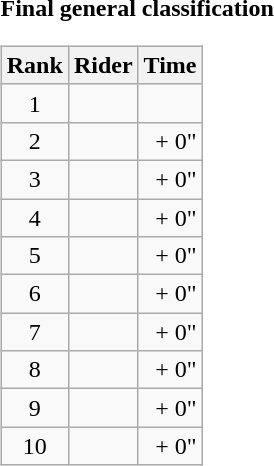<table>
<tr>
<td><strong>Final general classification</strong><br><table class="wikitable">
<tr>
<th scope="col">Rank</th>
<th scope="col">Rider</th>
<th scope="col">Time</th>
</tr>
<tr>
<td style="text-align:center;">1</td>
<td></td>
<td style="text-align:right;"></td>
</tr>
<tr>
<td style="text-align:center;">2</td>
<td></td>
<td style="text-align:right;">+ 0"</td>
</tr>
<tr>
<td style="text-align:center;">3</td>
<td></td>
<td style="text-align:right;">+ 0"</td>
</tr>
<tr>
<td style="text-align:center;">4</td>
<td></td>
<td style="text-align:right;">+ 0"</td>
</tr>
<tr>
<td style="text-align:center;">5</td>
<td></td>
<td style="text-align:right;">+ 0"</td>
</tr>
<tr>
<td style="text-align:center;">6</td>
<td></td>
<td style="text-align:right;">+ 0"</td>
</tr>
<tr>
<td style="text-align:center;">7</td>
<td></td>
<td style="text-align:right;">+ 0"</td>
</tr>
<tr>
<td style="text-align:center;">8</td>
<td></td>
<td style="text-align:right;">+ 0"</td>
</tr>
<tr>
<td style="text-align:center;">9</td>
<td></td>
<td style="text-align:right;">+ 0"</td>
</tr>
<tr>
<td style="text-align:center;">10</td>
<td></td>
<td style="text-align:right;">+ 0"</td>
</tr>
</table>
</td>
</tr>
</table>
